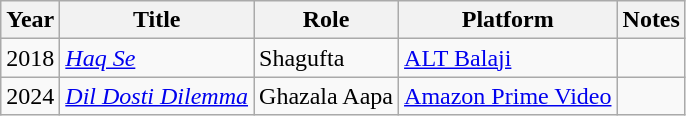<table class="wikitable sortable">
<tr>
<th>Year</th>
<th>Title</th>
<th>Role</th>
<th>Platform</th>
<th>Notes</th>
</tr>
<tr>
<td>2018</td>
<td><em><a href='#'>Haq Se</a></em></td>
<td>Shagufta</td>
<td><a href='#'>ALT Balaji</a></td>
<td></td>
</tr>
<tr>
<td>2024</td>
<td><em><a href='#'>Dil Dosti Dilemma</a></em></td>
<td>Ghazala Aapa</td>
<td><a href='#'>Amazon Prime Video</a></td>
<td></td>
</tr>
</table>
